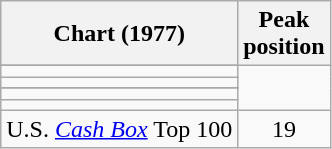<table class="wikitable sortable">
<tr>
<th>Chart (1977)</th>
<th style="text-align:center;">Peak<br>position</th>
</tr>
<tr>
</tr>
<tr>
</tr>
<tr>
<td></td>
</tr>
<tr>
<td></td>
</tr>
<tr>
</tr>
<tr>
<td></td>
</tr>
<tr>
<td></td>
</tr>
<tr>
<td>U.S. <a href='#'><em>Cash Box</em></a> Top 100 </td>
<td align="center">19</td>
</tr>
</table>
